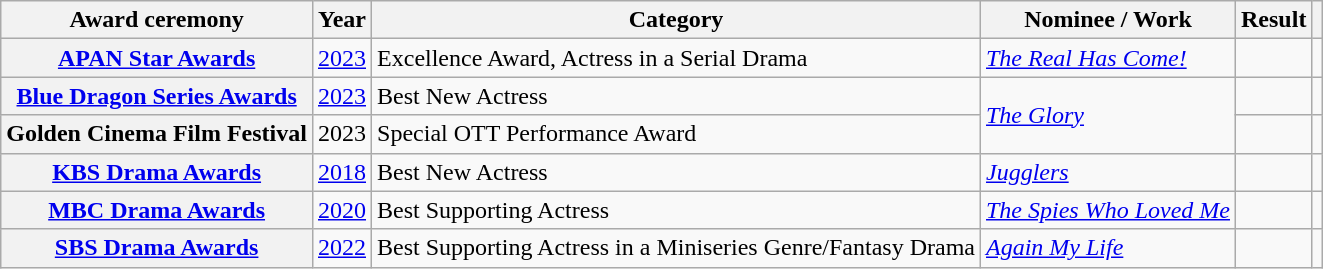<table class="wikitable plainrowheaders sortable">
<tr>
<th scope="col">Award ceremony</th>
<th scope="col">Year</th>
<th scope="col">Category</th>
<th scope="col">Nominee / Work</th>
<th scope="col">Result</th>
<th scope="col" class="unsortable"></th>
</tr>
<tr>
<th scope="row"><a href='#'>APAN Star Awards</a></th>
<td style="text-align:center"><a href='#'>2023</a></td>
<td>Excellence Award, Actress in a Serial Drama</td>
<td><em><a href='#'>The Real Has Come!</a></em></td>
<td></td>
<td style-"text-align:center"></td>
</tr>
<tr>
<th scope="row"><a href='#'>Blue Dragon Series Awards</a></th>
<td style="text-align:center"><a href='#'>2023</a></td>
<td>Best New Actress</td>
<td rowspan="2"><em><a href='#'>The Glory</a></em></td>
<td></td>
<td style="text-align:center"></td>
</tr>
<tr>
<th scope="row">Golden Cinema Film Festival</th>
<td style="text-align:center">2023</td>
<td>Special OTT Performance Award</td>
<td></td>
<td style="text-align:center"></td>
</tr>
<tr>
<th scope="row"><a href='#'>KBS Drama Awards</a></th>
<td style="text-align:center"><a href='#'>2018</a></td>
<td>Best New Actress</td>
<td><em><a href='#'>Jugglers</a></em></td>
<td></td>
<td style="text-align:center"></td>
</tr>
<tr>
<th scope="row"><a href='#'>MBC Drama Awards</a></th>
<td style="text-align:center"><a href='#'>2020</a></td>
<td>Best Supporting Actress</td>
<td><em><a href='#'>The Spies Who Loved Me</a></em></td>
<td></td>
<td style="text-align:center"></td>
</tr>
<tr>
<th scope="row"><a href='#'>SBS Drama Awards</a></th>
<td style="text-align:center"><a href='#'>2022</a></td>
<td>Best Supporting Actress in a Miniseries Genre/Fantasy Drama</td>
<td><em><a href='#'>Again My Life</a></em></td>
<td></td>
<td style="text-align:center"></td>
</tr>
</table>
